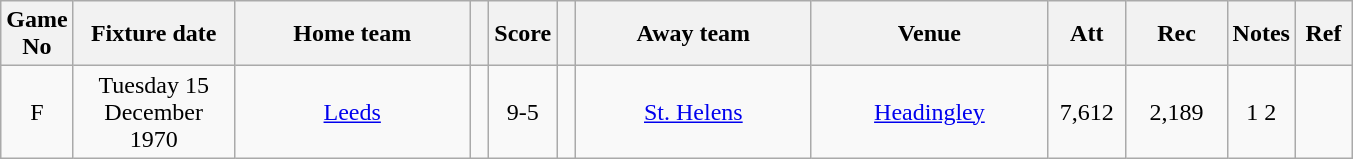<table class="wikitable" style="text-align:center;">
<tr>
<th width=20 abbr="No">Game No</th>
<th width=100 abbr="Date">Fixture date</th>
<th width=150 abbr="Home team">Home team</th>
<th width=5 abbr="space"></th>
<th width=20 abbr="Score">Score</th>
<th width=5 abbr="space"></th>
<th width=150 abbr="Away team">Away team</th>
<th width=150 abbr="Venue">Venue</th>
<th width=45 abbr="Att">Att</th>
<th width=60 abbr="Rec">Rec</th>
<th width=20 abbr="Notes">Notes</th>
<th width=30 abbr="Ref">Ref</th>
</tr>
<tr>
<td>F</td>
<td>Tuesday 15 December 1970</td>
<td><a href='#'>Leeds</a></td>
<td></td>
<td>9-5</td>
<td></td>
<td><a href='#'>St. Helens</a></td>
<td><a href='#'>Headingley</a></td>
<td>7,612</td>
<td>2,189</td>
<td>1 2</td>
<td></td>
</tr>
</table>
